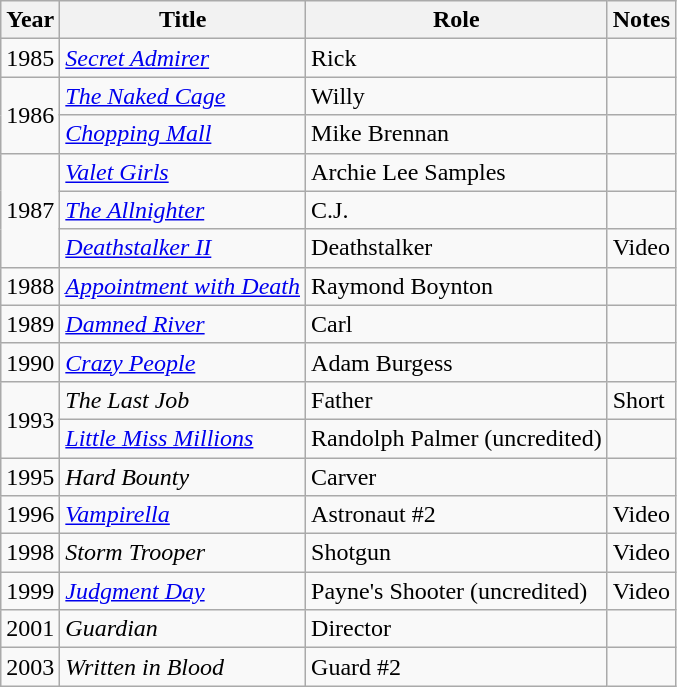<table class="wikitable sortable">
<tr>
<th>Year</th>
<th>Title</th>
<th>Role</th>
<th class="unsortable">Notes</th>
</tr>
<tr>
<td>1985</td>
<td><em><a href='#'>Secret Admirer</a></em></td>
<td>Rick</td>
<td></td>
</tr>
<tr>
<td rowspan="2">1986</td>
<td><em><a href='#'>The Naked Cage</a></em></td>
<td>Willy</td>
<td></td>
</tr>
<tr>
<td><em><a href='#'>Chopping Mall</a></em></td>
<td>Mike Brennan</td>
<td></td>
</tr>
<tr>
<td rowspan="3">1987</td>
<td><em><a href='#'>Valet Girls</a></em></td>
<td>Archie Lee Samples</td>
<td></td>
</tr>
<tr>
<td><em><a href='#'>The Allnighter</a></em></td>
<td>C.J.</td>
<td></td>
</tr>
<tr>
<td><em><a href='#'>Deathstalker II</a></em></td>
<td>Deathstalker</td>
<td>Video</td>
</tr>
<tr>
<td>1988</td>
<td><em><a href='#'>Appointment with Death</a></em></td>
<td>Raymond Boynton</td>
<td></td>
</tr>
<tr>
<td>1989</td>
<td><em><a href='#'>Damned River</a></em></td>
<td>Carl</td>
<td></td>
</tr>
<tr>
<td>1990</td>
<td><em><a href='#'>Crazy People</a></em></td>
<td>Adam Burgess</td>
<td></td>
</tr>
<tr>
<td rowspan="2">1993</td>
<td><em>The Last Job</em></td>
<td>Father</td>
<td>Short</td>
</tr>
<tr>
<td><em><a href='#'>Little Miss Millions</a></em></td>
<td>Randolph Palmer (uncredited)</td>
<td></td>
</tr>
<tr>
<td>1995</td>
<td><em>Hard Bounty</em></td>
<td>Carver</td>
<td></td>
</tr>
<tr>
<td>1996</td>
<td><em><a href='#'>Vampirella</a></em></td>
<td>Astronaut #2</td>
<td>Video</td>
</tr>
<tr>
<td>1998</td>
<td><em>Storm Trooper</em></td>
<td>Shotgun</td>
<td>Video</td>
</tr>
<tr>
<td>1999</td>
<td><em><a href='#'>Judgment Day</a></em></td>
<td>Payne's Shooter (uncredited)</td>
<td>Video</td>
</tr>
<tr>
<td>2001</td>
<td><em>Guardian</em></td>
<td>Director</td>
<td></td>
</tr>
<tr>
<td>2003</td>
<td><em>Written in Blood</em></td>
<td>Guard #2</td>
<td></td>
</tr>
</table>
